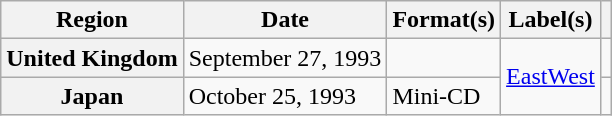<table class="wikitable plainrowheaders">
<tr>
<th scope="col">Region</th>
<th scope="col">Date</th>
<th scope="col">Format(s)</th>
<th scope="col">Label(s)</th>
<th scope="col"></th>
</tr>
<tr>
<th scope="row">United Kingdom</th>
<td>September 27, 1993</td>
<td></td>
<td rowspan="2"><a href='#'>EastWest</a></td>
<td></td>
</tr>
<tr>
<th scope="row">Japan</th>
<td>October 25, 1993</td>
<td>Mini-CD</td>
<td></td>
</tr>
</table>
